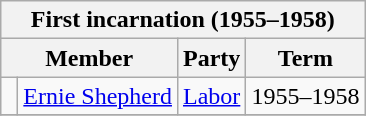<table class="wikitable">
<tr>
<th colspan="4">First incarnation (1955–1958)</th>
</tr>
<tr>
<th colspan="2">Member</th>
<th>Party</th>
<th>Term</th>
</tr>
<tr>
<td> </td>
<td><a href='#'>Ernie Shepherd</a></td>
<td><a href='#'>Labor</a></td>
<td>1955–1958</td>
</tr>
<tr>
</tr>
</table>
